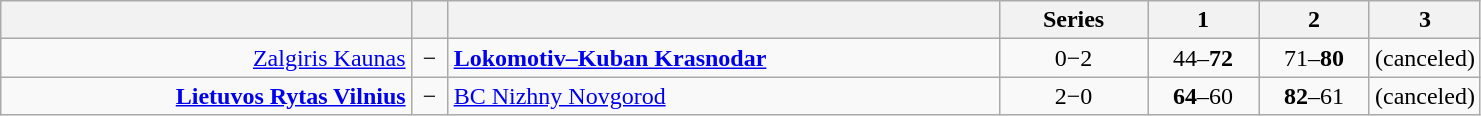<table class=wikitable style="text-align:center">
<tr>
<th style="width:22,5%;"></th>
<th style="width:2.5%;"></th>
<th style="width:22,5%;"></th>
<th style="width:10%;">Series</th>
<th style="width:7.5%;">1</th>
<th style="width:7.5%;">2</th>
<th style="width:7.5%;">3</th>
</tr>
<tr>
<td align=right><a href='#'>Zalgiris Kaunas</a> </td>
<td>−</td>
<td align=left> <strong><a href='#'>Lokomotiv–Kuban Krasnodar</a></strong></td>
<td>0−2</td>
<td>44–<strong>72</strong></td>
<td>71–<strong>80</strong></td>
<td>(canceled)</td>
</tr>
<tr>
<td align=right><strong><a href='#'>Lietuvos Rytas Vilnius</a> </strong></td>
<td>−</td>
<td align=left> <a href='#'>BC Nizhny Novgorod</a></td>
<td>2−0</td>
<td><strong>64</strong>–60</td>
<td><strong>82</strong>–61</td>
<td>(canceled)</td>
</tr>
</table>
